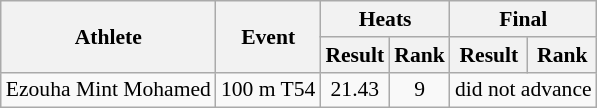<table class=wikitable style="font-size:90%">
<tr>
<th rowspan="2">Athlete</th>
<th rowspan="2">Event</th>
<th colspan="2">Heats</th>
<th colspan="2">Final</th>
</tr>
<tr>
<th>Result</th>
<th>Rank</th>
<th>Result</th>
<th>Rank</th>
</tr>
<tr>
<td>Ezouha Mint Mohamed</td>
<td>100 m T54</td>
<td align="center">21.43</td>
<td align="center">9</td>
<td align="center" colspan="2">did not advance</td>
</tr>
</table>
